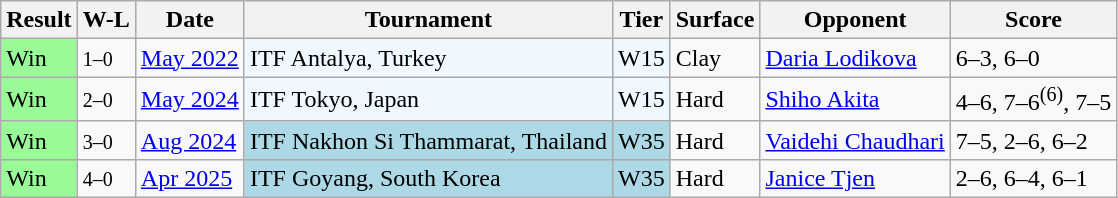<table class="sortable wikitable">
<tr>
<th>Result</th>
<th class="unsortable">W-L</th>
<th>Date</th>
<th>Tournament</th>
<th>Tier</th>
<th>Surface</th>
<th>Opponent</th>
<th class="unsortable">Score</th>
</tr>
<tr>
<td style="background:#98fb98;">Win</td>
<td><small>1–0</small></td>
<td><a href='#'>May 2022</a></td>
<td style="background:#f0f8ff;">ITF Antalya, Turkey</td>
<td style="background:#f0f8ff;">W15</td>
<td>Clay</td>
<td> <a href='#'>Daria Lodikova</a></td>
<td>6–3, 6–0</td>
</tr>
<tr>
<td style="background:#98fb98;">Win</td>
<td><small>2–0</small></td>
<td><a href='#'>May 2024</a></td>
<td style="background:#f0f8ff;">ITF Tokyo, Japan</td>
<td style="background:#f0f8ff;">W15</td>
<td>Hard</td>
<td> <a href='#'>Shiho Akita</a></td>
<td>4–6, 7–6<sup>(6)</sup>, 7–5</td>
</tr>
<tr>
<td bgcolor="98FB98">Win</td>
<td><small>3–0</small></td>
<td><a href='#'>Aug 2024</a></td>
<td style="background:lightblue;">ITF Nakhon Si Thammarat, Thailand</td>
<td style="background:lightblue;">W35</td>
<td>Hard</td>
<td> <a href='#'>Vaidehi Chaudhari</a></td>
<td>7–5, 2–6, 6–2</td>
</tr>
<tr>
<td bgcolor="98FB98">Win</td>
<td><small>4–0</small></td>
<td><a href='#'>Apr 2025</a></td>
<td style="background:lightblue;">ITF Goyang, South Korea</td>
<td style="background:lightblue;">W35</td>
<td>Hard</td>
<td> <a href='#'>Janice Tjen</a></td>
<td>2–6, 6–4, 6–1</td>
</tr>
</table>
